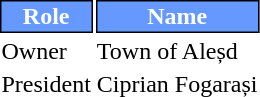<table class="toccolours">
<tr>
<th style="background:#6599ff;color:#FFFFFF;border:1px solid #000000;">Role</th>
<th style="background:#6599ff;color:#FFFFFF;border:1px solid #000000;">Name</th>
</tr>
<tr>
<td>Owner</td>
<td> Town of Aleșd</td>
</tr>
<tr>
<td>President</td>
<td> Ciprian Fogarași</td>
</tr>
</table>
